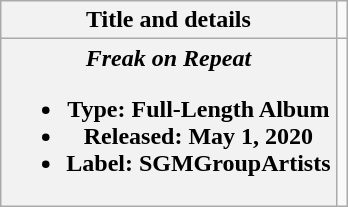<table class="wikitable plainrowheaders" style="text-align:center;">
<tr>
<th scope="col">Title and details</th>
</tr>
<tr>
<th scope="row"><strong><em>Freak on Repeat</em></strong><br><ul><li>Type: Full-Length Album</li><li>Released: May 1, 2020</li><li>Label: SGMGroupArtists</li></ul></th>
<td><br></td>
</tr>
</table>
